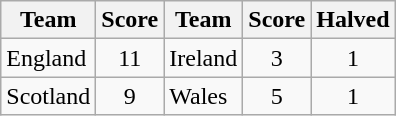<table class="wikitable" style="text-align:center">
<tr>
<th>Team</th>
<th>Score</th>
<th>Team</th>
<th>Score</th>
<th>Halved</th>
</tr>
<tr>
<td align=left> England</td>
<td>11</td>
<td align=left> Ireland</td>
<td>3</td>
<td>1</td>
</tr>
<tr>
<td align=left> Scotland</td>
<td>9</td>
<td align=left> Wales</td>
<td>5</td>
<td>1</td>
</tr>
</table>
